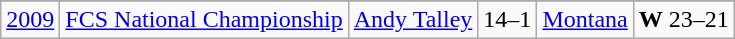<table class="wikitable">
<tr>
</tr>
<tr>
<td><a href='#'>2009</a></td>
<td><a href='#'>FCS National Championship</a></td>
<td><a href='#'>Andy Talley</a></td>
<td>14–1</td>
<td><a href='#'>Montana</a></td>
<td><strong>W</strong> 23–21</td>
</tr>
</table>
